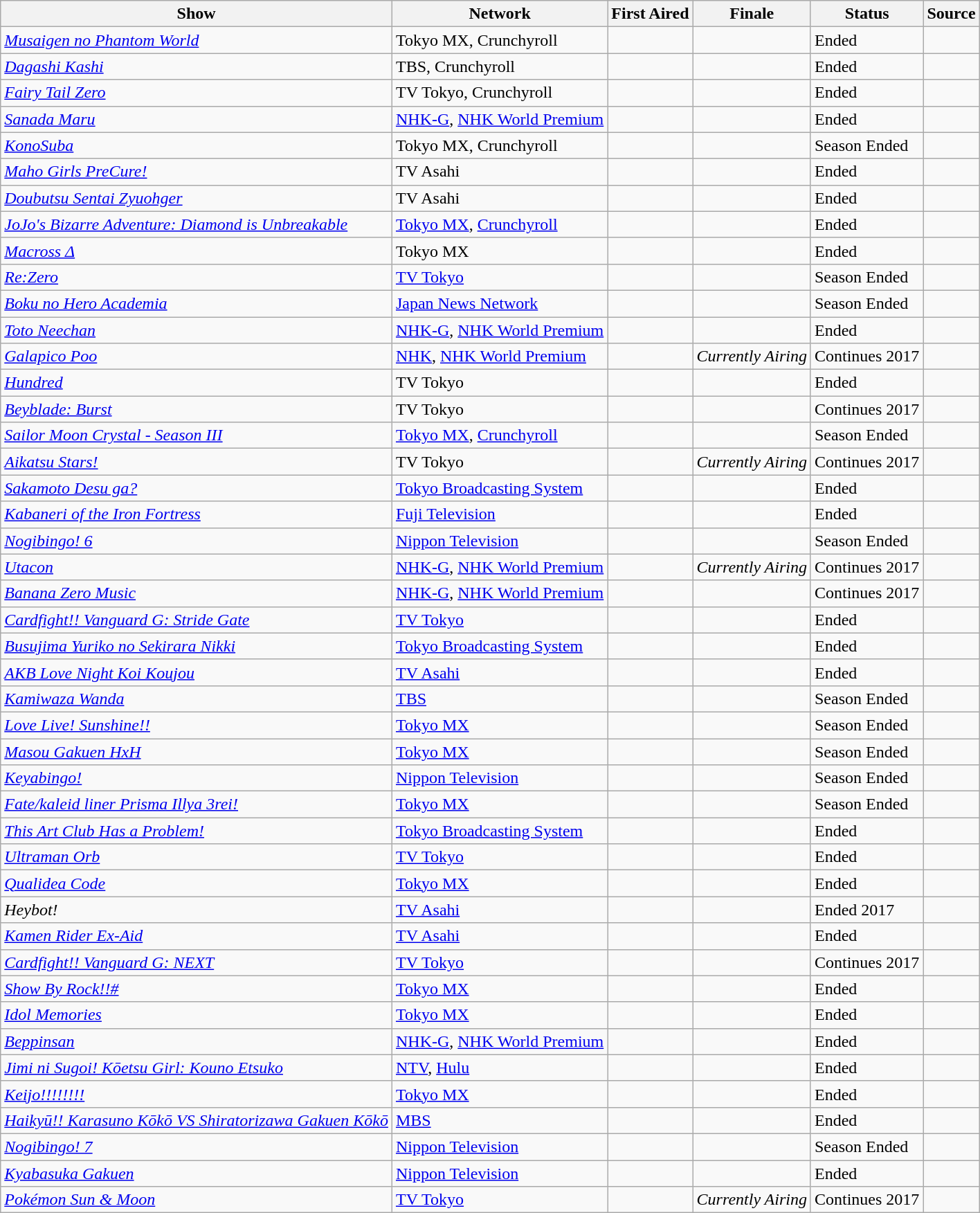<table class="wikitable sortable">
<tr>
<th scope="col">Show</th>
<th scope="col">Network</th>
<th scope="col">First Aired</th>
<th scope="col">Finale</th>
<th scope="col">Status</th>
<th class="unsortable" scope="col">Source</th>
</tr>
<tr>
<td><em><a href='#'>Musaigen no Phantom World</a></em></td>
<td>Tokyo MX, Crunchyroll</td>
<td></td>
<td></td>
<td>Ended</td>
<td></td>
</tr>
<tr>
<td><em><a href='#'>Dagashi Kashi</a></em></td>
<td>TBS, Crunchyroll</td>
<td></td>
<td></td>
<td>Ended</td>
<td></td>
</tr>
<tr>
<td><em><a href='#'>Fairy Tail Zero</a></em></td>
<td>TV Tokyo, Crunchyroll</td>
<td></td>
<td></td>
<td>Ended</td>
<td></td>
</tr>
<tr>
<td><em><a href='#'>Sanada Maru</a></em></td>
<td><a href='#'>NHK-G</a>, <a href='#'>NHK World Premium</a></td>
<td></td>
<td></td>
<td>Ended</td>
<td></td>
</tr>
<tr>
<td><em><a href='#'>KonoSuba</a></em></td>
<td>Tokyo MX, Crunchyroll</td>
<td></td>
<td></td>
<td>Season Ended</td>
<td></td>
</tr>
<tr>
<td><em><a href='#'>Maho Girls PreCure!</a></em></td>
<td>TV Asahi</td>
<td></td>
<td></td>
<td>Ended</td>
<td></td>
</tr>
<tr>
<td><em><a href='#'>Doubutsu Sentai Zyuohger</a></em></td>
<td>TV Asahi</td>
<td></td>
<td></td>
<td>Ended</td>
<td></td>
</tr>
<tr>
<td><em><a href='#'>JoJo's Bizarre Adventure: Diamond is Unbreakable</a></em></td>
<td><a href='#'>Tokyo MX</a>, <a href='#'>Crunchyroll</a></td>
<td></td>
<td></td>
<td>Ended</td>
<td></td>
</tr>
<tr>
<td><em><a href='#'>Macross Δ</a></em></td>
<td>Tokyo MX</td>
<td></td>
<td></td>
<td>Ended</td>
<td></td>
</tr>
<tr>
<td><em><a href='#'>Re:Zero</a></em></td>
<td><a href='#'>TV Tokyo</a></td>
<td></td>
<td></td>
<td>Season Ended</td>
<td></td>
</tr>
<tr>
<td><em><a href='#'>Boku no Hero Academia</a></em></td>
<td><a href='#'>Japan News Network</a></td>
<td></td>
<td></td>
<td>Season Ended</td>
<td></td>
</tr>
<tr>
<td><em><a href='#'>Toto Neechan</a></em></td>
<td><a href='#'>NHK-G</a>, <a href='#'>NHK World Premium</a></td>
<td></td>
<td></td>
<td>Ended</td>
<td></td>
</tr>
<tr>
<td><em><a href='#'>Galapico Poo </a></em></td>
<td><a href='#'>NHK</a>, <a href='#'>NHK World Premium</a></td>
<td></td>
<td><em>Currently Airing</em></td>
<td>Continues 2017</td>
<td></td>
</tr>
<tr>
<td><em><a href='#'>Hundred</a></em></td>
<td>TV Tokyo</td>
<td></td>
<td></td>
<td>Ended</td>
<td></td>
</tr>
<tr>
<td><em><a href='#'>Beyblade: Burst</a></em></td>
<td>TV Tokyo</td>
<td></td>
<td></td>
<td>Continues 2017</td>
<td></td>
</tr>
<tr>
<td><em><a href='#'>Sailor Moon Crystal - Season III</a></em></td>
<td><a href='#'>Tokyo MX</a>, <a href='#'>Crunchyroll</a></td>
<td></td>
<td></td>
<td>Season Ended</td>
<td></td>
</tr>
<tr>
<td><em><a href='#'>Aikatsu Stars!</a></em></td>
<td>TV Tokyo</td>
<td></td>
<td><em>Currently Airing</em></td>
<td>Continues 2017</td>
<td></td>
</tr>
<tr>
<td><em><a href='#'>Sakamoto Desu ga?</a></em></td>
<td><a href='#'>Tokyo Broadcasting System</a></td>
<td></td>
<td> </td>
<td>Ended </td>
<td></td>
</tr>
<tr>
<td><em><a href='#'>Kabaneri of the Iron Fortress</a></em></td>
<td><a href='#'>Fuji Television</a></td>
<td></td>
<td></td>
<td>Ended</td>
<td></td>
</tr>
<tr>
<td><em><a href='#'>Nogibingo! 6</a></em></td>
<td><a href='#'>Nippon Television</a></td>
<td></td>
<td></td>
<td>Season Ended</td>
<td></td>
</tr>
<tr>
<td><em><a href='#'>Utacon</a></em></td>
<td><a href='#'>NHK-G</a>, <a href='#'>NHK World Premium</a></td>
<td></td>
<td><em>Currently Airing</em></td>
<td>Continues 2017</td>
<td></td>
</tr>
<tr>
<td><em><a href='#'>Banana Zero Music</a></em></td>
<td><a href='#'>NHK-G</a>, <a href='#'>NHK World Premium</a></td>
<td></td>
<td></td>
<td>Continues 2017</td>
<td></td>
</tr>
<tr>
<td><em><a href='#'>Cardfight!! Vanguard G: Stride Gate</a></em></td>
<td><a href='#'>TV Tokyo</a></td>
<td></td>
<td></td>
<td>Ended</td>
<td></td>
</tr>
<tr>
<td><em><a href='#'>Busujima Yuriko no Sekirara Nikki</a></em></td>
<td><a href='#'>Tokyo Broadcasting System</a></td>
<td></td>
<td></td>
<td>Ended</td>
<td></td>
</tr>
<tr>
<td><em><a href='#'>AKB Love Night Koi Koujou</a></em></td>
<td><a href='#'>TV Asahi</a></td>
<td></td>
<td></td>
<td>Ended</td>
<td></td>
</tr>
<tr>
<td><em><a href='#'>Kamiwaza Wanda</a></em></td>
<td><a href='#'>TBS</a></td>
<td></td>
<td></td>
<td>Season Ended</td>
<td></td>
</tr>
<tr>
<td><em><a href='#'>Love Live! Sunshine!!</a></em></td>
<td><a href='#'>Tokyo MX</a></td>
<td></td>
<td></td>
<td>Season Ended</td>
<td></td>
</tr>
<tr>
<td><em><a href='#'>Masou Gakuen HxH</a></em></td>
<td><a href='#'>Tokyo MX</a></td>
<td></td>
<td></td>
<td>Season Ended</td>
<td></td>
</tr>
<tr>
<td><em><a href='#'>Keyabingo!</a></em></td>
<td><a href='#'>Nippon Television</a></td>
<td></td>
<td></td>
<td>Season Ended</td>
<td></td>
</tr>
<tr>
<td><em><a href='#'>Fate/kaleid liner Prisma Illya 3rei!</a></em></td>
<td><a href='#'>Tokyo MX</a></td>
<td></td>
<td></td>
<td>Season Ended</td>
<td></td>
</tr>
<tr>
<td><em><a href='#'>This Art Club Has a Problem!</a></em></td>
<td><a href='#'>Tokyo Broadcasting System</a></td>
<td></td>
<td></td>
<td>Ended</td>
<td></td>
</tr>
<tr>
<td><em><a href='#'>Ultraman Orb</a></em></td>
<td><a href='#'>TV Tokyo</a></td>
<td></td>
<td></td>
<td>Ended</td>
<td></td>
</tr>
<tr>
<td><em><a href='#'>Qualidea Code</a></em></td>
<td><a href='#'>Tokyo MX</a></td>
<td></td>
<td></td>
<td>Ended</td>
<td></td>
</tr>
<tr>
<td><em>Heybot!</em></td>
<td><a href='#'>TV Asahi</a></td>
<td></td>
<td></td>
<td>Ended 2017</td>
<td></td>
</tr>
<tr>
<td><em><a href='#'>Kamen Rider Ex-Aid</a></em></td>
<td><a href='#'>TV Asahi</a></td>
<td></td>
<td></td>
<td>Ended</td>
<td></td>
</tr>
<tr>
<td><em><a href='#'>Cardfight!! Vanguard G: NEXT</a></em></td>
<td><a href='#'>TV Tokyo</a></td>
<td></td>
<td></td>
<td>Continues 2017</td>
<td></td>
</tr>
<tr>
<td><em><a href='#'>Show By Rock!!#</a></em></td>
<td><a href='#'>Tokyo MX</a></td>
<td></td>
<td></td>
<td>Ended</td>
<td></td>
</tr>
<tr>
<td><em><a href='#'>Idol Memories</a></em></td>
<td><a href='#'>Tokyo MX</a></td>
<td></td>
<td></td>
<td>Ended</td>
<td></td>
</tr>
<tr>
<td><em><a href='#'>Beppinsan</a></em></td>
<td><a href='#'>NHK-G</a>, <a href='#'>NHK World Premium</a></td>
<td></td>
<td></td>
<td>Ended</td>
<td></td>
</tr>
<tr>
<td><em><a href='#'>Jimi ni Sugoi! Kōetsu Girl: Kouno Etsuko</a></em></td>
<td><a href='#'>NTV</a>, <a href='#'>Hulu</a></td>
<td></td>
<td></td>
<td>Ended</td>
<td></td>
</tr>
<tr>
<td><em><a href='#'>Keijo!!!!!!!!</a></em></td>
<td><a href='#'>Tokyo MX</a></td>
<td></td>
<td></td>
<td>Ended</td>
<td></td>
</tr>
<tr>
<td><em><a href='#'>Haikyū!! Karasuno Kōkō VS Shiratorizawa Gakuen Kōkō</a></em></td>
<td><a href='#'>MBS</a></td>
<td></td>
<td></td>
<td>Ended</td>
<td></td>
</tr>
<tr>
<td><em><a href='#'>Nogibingo! 7</a></em></td>
<td><a href='#'>Nippon Television</a></td>
<td></td>
<td></td>
<td>Season Ended</td>
<td></td>
</tr>
<tr>
<td><em><a href='#'>Kyabasuka Gakuen</a></em></td>
<td><a href='#'>Nippon Television</a></td>
<td></td>
<td></td>
<td>Ended</td>
<td></td>
</tr>
<tr>
<td><em><a href='#'>Pokémon Sun & Moon</a></em></td>
<td><a href='#'>TV Tokyo</a></td>
<td></td>
<td><em>Currently Airing</em></td>
<td>Continues 2017</td>
<td></td>
</tr>
</table>
